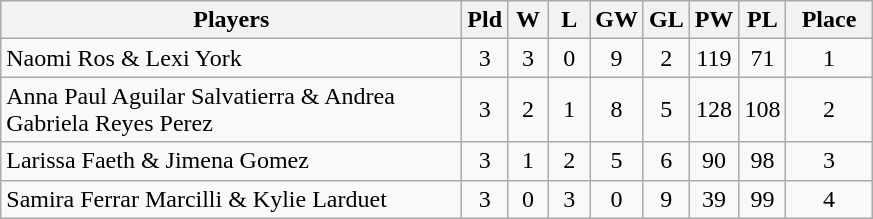<table class=wikitable style="text-align:center">
<tr>
<th width=300>Players</th>
<th width=20>Pld</th>
<th width=20>W</th>
<th width=20>L</th>
<th width=20>GW</th>
<th width=20>GL</th>
<th width=20>PW</th>
<th width=20>PL</th>
<th width=50>Place</th>
</tr>
<tr>
<td align="left">  Naomi Ros & Lexi York</td>
<td>3</td>
<td>3</td>
<td>0</td>
<td>9</td>
<td>2</td>
<td>119</td>
<td>71</td>
<td>1</td>
</tr>
<tr>
<td align=left> Anna Paul Aguilar Salvatierra & Andrea Gabriela Reyes Perez</td>
<td>3</td>
<td>2</td>
<td>1</td>
<td>8</td>
<td>5</td>
<td>128</td>
<td>108</td>
<td>2</td>
</tr>
<tr>
<td align="left"> Larissa Faeth & Jimena Gomez</td>
<td>3</td>
<td>1</td>
<td>2</td>
<td>5</td>
<td>6</td>
<td>90</td>
<td>98</td>
<td>3</td>
</tr>
<tr>
<td align=left> Samira Ferrar Marcilli & Kylie Larduet</td>
<td>3</td>
<td>0</td>
<td>3</td>
<td>0</td>
<td>9</td>
<td>39</td>
<td>99</td>
<td>4</td>
</tr>
</table>
